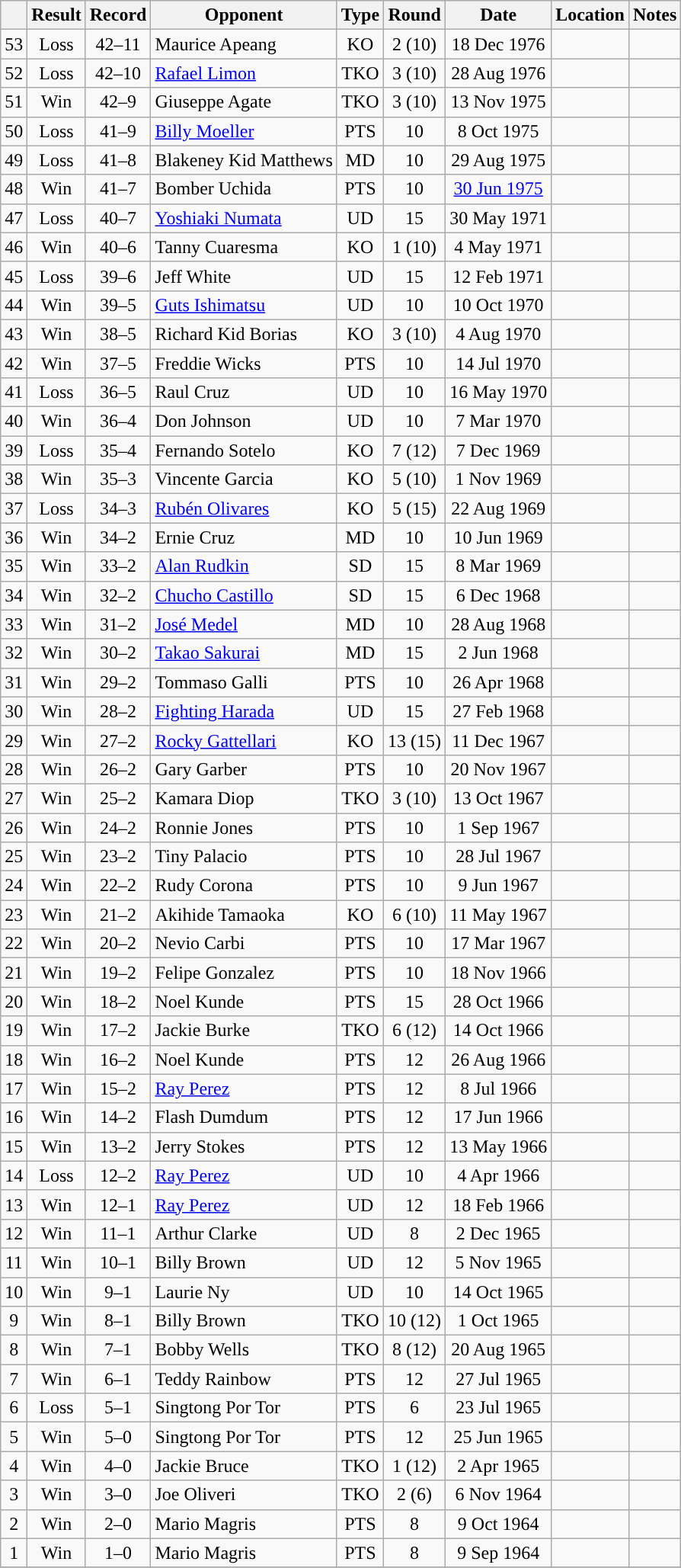<table class="wikitable" style="text-align:center">
<tr>
<th></th>
<th>Result</th>
<th>Record</th>
<th>Opponent</th>
<th>Type</th>
<th>Round</th>
<th>Date</th>
<th>Location</th>
<th>Notes</th>
</tr>
<tr>
<td>53</td>
<td> Loss</td>
<td>42–11</td>
<td align=left>Maurice Apeang</td>
<td>KO</td>
<td>2 (10)</td>
<td>18 Dec 1976</td>
<td style="text-align:left;"></td>
<td></td>
</tr>
<tr>
<td>52</td>
<td> Loss</td>
<td>42–10</td>
<td align=left><a href='#'>Rafael Limon</a></td>
<td>TKO</td>
<td>3 (10)</td>
<td>28 Aug 1976</td>
<td style="text-align:left;"></td>
<td></td>
</tr>
<tr>
<td>51</td>
<td> Win</td>
<td>42–9</td>
<td align=left>Giuseppe Agate</td>
<td>TKO</td>
<td>3 (10)</td>
<td>13 Nov 1975</td>
<td style="text-align:left;"></td>
<td></td>
</tr>
<tr>
<td>50</td>
<td> Loss</td>
<td>41–9</td>
<td align=left><a href='#'>Billy Moeller</a></td>
<td>PTS</td>
<td>10</td>
<td>8 Oct 1975</td>
<td style="text-align:left;"></td>
<td></td>
</tr>
<tr>
<td>49</td>
<td> Loss</td>
<td>41–8</td>
<td align=left>Blakeney Kid Matthews</td>
<td>MD</td>
<td>10</td>
<td>29 Aug 1975</td>
<td style="text-align:left;"></td>
<td></td>
</tr>
<tr>
<td>48</td>
<td> Win</td>
<td>41–7</td>
<td align=left>Bomber Uchida</td>
<td>PTS</td>
<td>10</td>
<td><a href='#'>30 Jun 1975</a></td>
<td style="text-align:left;"></td>
<td></td>
</tr>
<tr>
<td>47</td>
<td> Loss</td>
<td>40–7</td>
<td align=left><a href='#'>Yoshiaki Numata</a></td>
<td>UD</td>
<td>15</td>
<td>30 May 1971</td>
<td style="text-align:left;"></td>
<td style="text-align:left;"></td>
</tr>
<tr>
<td>46</td>
<td> Win</td>
<td>40–6</td>
<td align=left>Tanny Cuaresma</td>
<td>KO</td>
<td>1 (10)</td>
<td>4 May 1971</td>
<td style="text-align:left;"></td>
<td></td>
</tr>
<tr>
<td>45</td>
<td> Loss</td>
<td>39–6</td>
<td align=left>Jeff White</td>
<td>UD</td>
<td>15</td>
<td>12 Feb 1971</td>
<td style="text-align:left;"></td>
<td></td>
</tr>
<tr>
<td>44</td>
<td>Win</td>
<td>39–5</td>
<td align=left><a href='#'>Guts Ishimatsu</a></td>
<td>UD</td>
<td>10</td>
<td>10 Oct 1970</td>
<td style="text-align:left;"></td>
<td></td>
</tr>
<tr>
<td>43</td>
<td>Win</td>
<td>38–5</td>
<td align=left>Richard Kid Borias</td>
<td>KO</td>
<td>3 (10)</td>
<td>4 Aug 1970</td>
<td style="text-align:left;"></td>
<td></td>
</tr>
<tr>
<td>42</td>
<td>Win</td>
<td>37–5</td>
<td align=left>Freddie Wicks</td>
<td>PTS</td>
<td>10</td>
<td>14 Jul 1970</td>
<td style="text-align:left;"></td>
<td></td>
</tr>
<tr>
<td>41</td>
<td>Loss</td>
<td>36–5</td>
<td align=left>Raul Cruz</td>
<td>UD</td>
<td>10</td>
<td>16 May 1970</td>
<td style="text-align:left;"></td>
<td></td>
</tr>
<tr>
<td>40</td>
<td> Win</td>
<td>36–4</td>
<td align=left>Don Johnson</td>
<td>UD</td>
<td>10</td>
<td>7 Mar 1970</td>
<td style="text-align:left;"></td>
<td></td>
</tr>
<tr>
<td>39</td>
<td> Loss</td>
<td>35–4</td>
<td align=left>Fernando Sotelo</td>
<td>KO</td>
<td>7 (12)</td>
<td>7 Dec 1969</td>
<td style="text-align:left;"></td>
<td></td>
</tr>
<tr>
<td>38</td>
<td> Win</td>
<td>35–3</td>
<td align=left>Vincente Garcia</td>
<td>KO</td>
<td>5 (10)</td>
<td>1 Nov 1969</td>
<td style="text-align:left;"></td>
<td></td>
</tr>
<tr>
<td>37</td>
<td> Loss</td>
<td>34–3</td>
<td align=left><a href='#'>Rubén Olivares</a></td>
<td>KO</td>
<td>5 (15)</td>
<td>22 Aug 1969</td>
<td style="text-align:left;"></td>
<td style="text-align:left;"></td>
</tr>
<tr>
<td>36</td>
<td> Win</td>
<td>34–2</td>
<td align=left>Ernie Cruz</td>
<td>MD</td>
<td>10</td>
<td>10 Jun 1969</td>
<td style="text-align:left;"></td>
<td></td>
</tr>
<tr>
<td>35</td>
<td> Win</td>
<td>33–2</td>
<td align=left><a href='#'>Alan Rudkin</a></td>
<td>SD</td>
<td>15</td>
<td>8 Mar 1969</td>
<td style="text-align:left;"></td>
<td style="text-align:left;"></td>
</tr>
<tr>
<td>34</td>
<td> Win</td>
<td>32–2</td>
<td align=left><a href='#'>Chucho Castillo</a></td>
<td>SD</td>
<td>15</td>
<td>6 Dec 1968</td>
<td style="text-align:left;"></td>
<td style="text-align:left;"></td>
</tr>
<tr>
<td>33</td>
<td> Win</td>
<td>31–2</td>
<td align=left><a href='#'>José Medel</a></td>
<td>MD</td>
<td>10</td>
<td>28 Aug 1968</td>
<td style="text-align:left;"></td>
<td></td>
</tr>
<tr>
<td>32</td>
<td> Win</td>
<td>30–2</td>
<td align=left><a href='#'>Takao Sakurai</a></td>
<td>MD</td>
<td>15</td>
<td>2 Jun 1968</td>
<td style="text-align:left;"></td>
<td style="text-align:left;"></td>
</tr>
<tr>
<td>31</td>
<td> Win</td>
<td>29–2</td>
<td align=left>Tommaso Galli</td>
<td>PTS</td>
<td>10</td>
<td>26 Apr 1968</td>
<td style="text-align:left;"></td>
<td></td>
</tr>
<tr>
<td>30</td>
<td> Win</td>
<td>28–2</td>
<td align=left><a href='#'>Fighting Harada</a></td>
<td>UD</td>
<td>15</td>
<td>27 Feb 1968</td>
<td style="text-align:left;"></td>
<td style="text-align:left;"></td>
</tr>
<tr>
<td>29</td>
<td> Win</td>
<td>27–2</td>
<td align=left><a href='#'>Rocky Gattellari</a></td>
<td>KO</td>
<td>13 (15)</td>
<td>11 Dec 1967</td>
<td style="text-align:left;"></td>
<td></td>
</tr>
<tr>
<td>28</td>
<td> Win</td>
<td>26–2</td>
<td align=left>Gary Garber</td>
<td>PTS</td>
<td>10</td>
<td>20 Nov 1967</td>
<td style="text-align:left;"></td>
<td></td>
</tr>
<tr>
<td>27</td>
<td> Win</td>
<td>25–2</td>
<td align=left>Kamara Diop</td>
<td>TKO</td>
<td>3 (10)</td>
<td>13 Oct 1967</td>
<td style="text-align:left;"></td>
<td></td>
</tr>
<tr>
<td>26</td>
<td> Win</td>
<td>24–2</td>
<td align=left>Ronnie Jones</td>
<td>PTS</td>
<td>10</td>
<td>1 Sep 1967</td>
<td style="text-align:left;"></td>
<td></td>
</tr>
<tr>
<td>25</td>
<td> Win</td>
<td>23–2</td>
<td align=left>Tiny Palacio</td>
<td>PTS</td>
<td>10</td>
<td>28 Jul 1967</td>
<td style="text-align:left;"></td>
<td></td>
</tr>
<tr>
<td>24</td>
<td> Win</td>
<td>22–2</td>
<td align=left>Rudy Corona</td>
<td>PTS</td>
<td>10</td>
<td>9 Jun 1967</td>
<td style="text-align:left;"></td>
<td></td>
</tr>
<tr>
<td>23</td>
<td> Win</td>
<td>21–2</td>
<td align=left>Akihide Tamaoka</td>
<td>KO</td>
<td>6 (10)</td>
<td>11 May 1967</td>
<td style="text-align:left;"></td>
<td></td>
</tr>
<tr>
<td>22</td>
<td> Win</td>
<td>20–2</td>
<td align=left>Nevio Carbi</td>
<td>PTS</td>
<td>10</td>
<td>17 Mar 1967</td>
<td style="text-align:left;"></td>
<td></td>
</tr>
<tr>
<td>21</td>
<td> Win</td>
<td>19–2</td>
<td align=left>Felipe Gonzalez</td>
<td>PTS</td>
<td>10</td>
<td>18 Nov 1966</td>
<td style="text-align:left;"></td>
<td></td>
</tr>
<tr>
<td>20</td>
<td> Win</td>
<td>18–2</td>
<td align=left>Noel Kunde</td>
<td>PTS</td>
<td>15</td>
<td>28 Oct 1966</td>
<td style="text-align:left;"></td>
<td></td>
</tr>
<tr>
<td>19</td>
<td> Win</td>
<td>17–2</td>
<td align=left>Jackie Burke</td>
<td>TKO</td>
<td>6 (12)</td>
<td>14 Oct 1966</td>
<td style="text-align:left;"></td>
<td></td>
</tr>
<tr>
<td>18</td>
<td> Win</td>
<td>16–2</td>
<td align=left>Noel Kunde</td>
<td>PTS</td>
<td>12</td>
<td>26 Aug 1966</td>
<td style="text-align:left;"></td>
<td></td>
</tr>
<tr>
<td>17</td>
<td> Win</td>
<td>15–2</td>
<td align=left><a href='#'>Ray Perez</a></td>
<td>PTS</td>
<td>12</td>
<td>8 Jul 1966</td>
<td style="text-align:left;"></td>
<td></td>
</tr>
<tr>
<td>16</td>
<td> Win</td>
<td>14–2</td>
<td align=left>Flash Dumdum</td>
<td>PTS</td>
<td>12</td>
<td>17 Jun 1966</td>
<td style="text-align:left;"></td>
<td></td>
</tr>
<tr>
<td>15</td>
<td> Win</td>
<td>13–2</td>
<td align=left>Jerry Stokes</td>
<td>PTS</td>
<td>12</td>
<td>13 May 1966</td>
<td style="text-align:left;"></td>
<td></td>
</tr>
<tr>
<td>14</td>
<td> Loss</td>
<td>12–2</td>
<td align=left><a href='#'>Ray Perez</a></td>
<td>UD</td>
<td>10</td>
<td>4 Apr 1966</td>
<td style="text-align:left;"></td>
<td></td>
</tr>
<tr>
<td>13</td>
<td> Win</td>
<td>12–1</td>
<td align=left><a href='#'>Ray Perez</a></td>
<td>UD</td>
<td>12</td>
<td>18 Feb 1966</td>
<td style="text-align:left;"></td>
<td></td>
</tr>
<tr>
<td>12</td>
<td> Win</td>
<td>11–1</td>
<td align=left>Arthur Clarke</td>
<td>UD</td>
<td>8</td>
<td>2 Dec 1965</td>
<td style="text-align:left;"></td>
<td></td>
</tr>
<tr>
<td>11</td>
<td> Win</td>
<td>10–1</td>
<td align=left>Billy Brown</td>
<td>UD</td>
<td>12</td>
<td>5 Nov 1965</td>
<td style="text-align:left;"></td>
<td></td>
</tr>
<tr>
<td>10</td>
<td> Win</td>
<td>9–1</td>
<td align=left>Laurie Ny</td>
<td>UD</td>
<td>10</td>
<td>14 Oct 1965</td>
<td style="text-align:left;"></td>
<td></td>
</tr>
<tr>
<td>9</td>
<td> Win</td>
<td>8–1</td>
<td align=left>Billy Brown</td>
<td>TKO</td>
<td>10 (12)</td>
<td>1 Oct 1965</td>
<td style="text-align:left;"></td>
<td></td>
</tr>
<tr>
<td>8</td>
<td> Win</td>
<td>7–1</td>
<td align=left>Bobby Wells</td>
<td>TKO</td>
<td>8 (12)</td>
<td>20 Aug 1965</td>
<td style="text-align:left;"></td>
<td></td>
</tr>
<tr>
<td>7</td>
<td> Win</td>
<td>6–1</td>
<td align=left>Teddy Rainbow</td>
<td>PTS</td>
<td>12</td>
<td>27 Jul 1965</td>
<td style="text-align:left;"></td>
<td></td>
</tr>
<tr>
<td>6</td>
<td> Loss</td>
<td>5–1</td>
<td align=left>Singtong Por Tor</td>
<td>PTS</td>
<td>6</td>
<td>23 Jul 1965</td>
<td style="text-align:left;"></td>
<td></td>
</tr>
<tr>
<td>5</td>
<td> Win</td>
<td>5–0</td>
<td align=left>Singtong Por Tor</td>
<td>PTS</td>
<td>12</td>
<td>25 Jun 1965</td>
<td style="text-align:left;"></td>
<td></td>
</tr>
<tr>
<td>4</td>
<td> Win</td>
<td>4–0</td>
<td align=left>Jackie Bruce</td>
<td>TKO</td>
<td>1 (12)</td>
<td>2 Apr 1965</td>
<td style="text-align:left;"></td>
<td></td>
</tr>
<tr>
<td>3</td>
<td> Win</td>
<td>3–0</td>
<td align=left>Joe Oliveri</td>
<td>TKO</td>
<td>2 (6)</td>
<td>6 Nov 1964</td>
<td style="text-align:left;"></td>
<td></td>
</tr>
<tr>
<td>2</td>
<td> Win</td>
<td>2–0</td>
<td align=left>Mario Magris</td>
<td>PTS</td>
<td>8</td>
<td>9 Oct 1964</td>
<td style="text-align:left;"></td>
<td></td>
</tr>
<tr>
<td>1</td>
<td> Win</td>
<td>1–0</td>
<td align=left>Mario Magris</td>
<td>PTS</td>
<td>8</td>
<td>9 Sep 1964</td>
<td style="text-align:left;"></td>
<td></td>
</tr>
<tr>
</tr>
</table>
